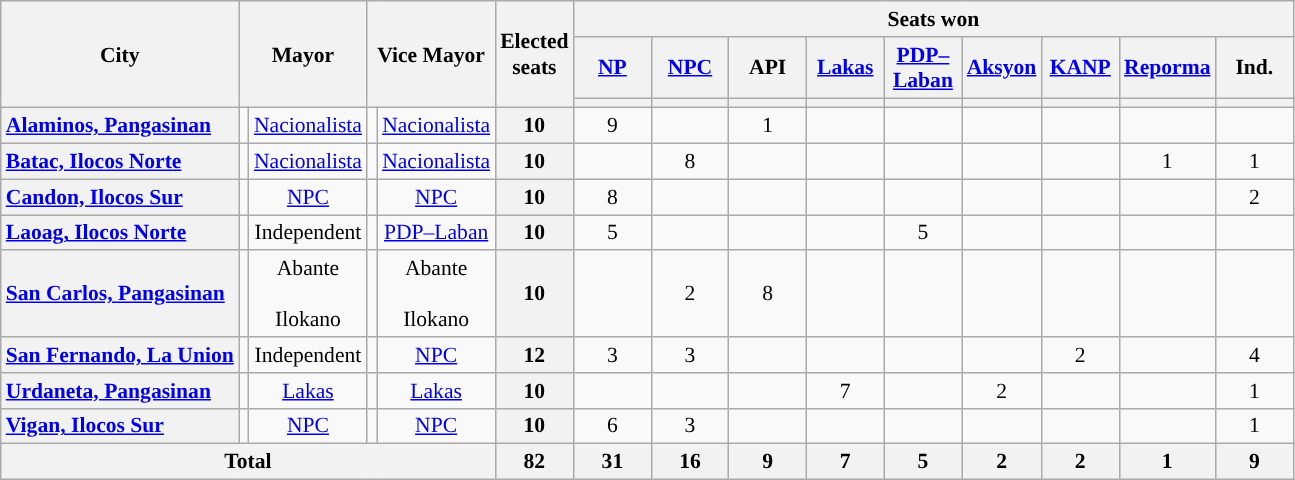<table class="wikitable" style="text-align:center; font-size: 0.9em;">
<tr>
<th rowspan="3">City</th>
<th colspan="2" rowspan="3" style="width:60px;">Mayor</th>
<th colspan="2" rowspan="3" style="width:60px;">Vice Mayor</th>
<th rowspan="3">Elected<br>seats</th>
<th colspan="9">Seats won</th>
</tr>
<tr>
<th class="unsortable" style="width:45px;"><a href='#'>NP</a></th>
<th class="unsortable" style="width:45px;"><a href='#'>NPC</a></th>
<th class="unsortable" style="width:45px;">API</th>
<th class="unsortable" style="width:45px;"><a href='#'>Lakas</a></th>
<th class="unsortable" style="width:45px;"><a href='#'>PDP–Laban</a></th>
<th class="unsortable" style="width:45px;"><a href='#'>Aksyon</a></th>
<th class="unsortable" style="width:45px;"><a href='#'>KANP</a></th>
<th class="unsortable" style="width:45px;"><a href='#'>Reporma</a></th>
<th class="unsortable" style="width:45px;">Ind.</th>
</tr>
<tr>
<th style="color:inherit;background:"></th>
<th style="color:inherit;background:"></th>
<th></th>
<th style="color:inherit;background:"></th>
<th style="color:inherit;background:"></th>
<th style="color:inherit;background:"></th>
<th style="color:inherit;background:"></th>
<th style="color:inherit;background:"></th>
<th style="color:inherit;background:"></th>
</tr>
<tr>
<th style="text-align: left;"><a href='#'>Alaminos, Pangasinan</a></th>
<td style="color:inherit;background:"></td>
<td><a href='#'>Nacionalista</a></td>
<td style="color:inherit;background:"></td>
<td><a href='#'>Nacionalista</a></td>
<th>10</th>
<td>9</td>
<td></td>
<td>1</td>
<td></td>
<td></td>
<td></td>
<td></td>
<td></td>
<td></td>
</tr>
<tr>
<th style="text-align: left;"><a href='#'>Batac, Ilocos Norte</a></th>
<td style="color:inherit;background:"></td>
<td><a href='#'>Nacionalista</a></td>
<td style="color:inherit;background:"></td>
<td><a href='#'>Nacionalista</a></td>
<th>10</th>
<td></td>
<td>8</td>
<td></td>
<td></td>
<td></td>
<td></td>
<td></td>
<td>1</td>
<td>1</td>
</tr>
<tr>
<th style="text-align: left;"><a href='#'>Candon, Ilocos Sur</a></th>
<td style="color:inherit;background:"></td>
<td><a href='#'>NPC</a></td>
<td style="color:inherit;background:"></td>
<td><a href='#'>NPC</a></td>
<th>10</th>
<td>8</td>
<td></td>
<td></td>
<td></td>
<td></td>
<td></td>
<td></td>
<td></td>
<td>2</td>
</tr>
<tr>
<th style="text-align: left;"><a href='#'>Laoag, Ilocos Norte</a></th>
<td style="color:inherit;background:"></td>
<td>Independent</td>
<td style="color:inherit;background:"></td>
<td><a href='#'>PDP–Laban</a></td>
<th>10</th>
<td>5</td>
<td></td>
<td></td>
<td></td>
<td>5</td>
<td></td>
<td></td>
<td></td>
<td></td>
</tr>
<tr>
<th style="text-align: left;"><a href='#'>San Carlos, Pangasinan</a></th>
<td style="color:inherit;background:"></td>
<td>Abante<br><br>Ilokano</td>
<td style="color:inherit;background:"></td>
<td>Abante<br><br>Ilokano</td>
<th>10</th>
<td></td>
<td>2</td>
<td>8</td>
<td></td>
<td></td>
<td></td>
<td></td>
<td></td>
<td></td>
</tr>
<tr>
<th style="text-align: left;"><a href='#'>San Fernando, La Union</a></th>
<td style="color:inherit;background:"></td>
<td>Independent</td>
<td style="color:inherit;background:"></td>
<td><a href='#'>NPC</a></td>
<th>12</th>
<td>3</td>
<td>3</td>
<td></td>
<td></td>
<td></td>
<td></td>
<td>2</td>
<td></td>
<td>4</td>
</tr>
<tr>
<th style="text-align: left;"><a href='#'>Urdaneta, Pangasinan</a></th>
<td style="color:inherit;background:"></td>
<td><a href='#'>Lakas</a></td>
<td style="color:inherit;background:"></td>
<td><a href='#'>Lakas</a></td>
<th>10</th>
<td></td>
<td></td>
<td></td>
<td>7</td>
<td></td>
<td>2</td>
<td></td>
<td></td>
<td>1</td>
</tr>
<tr>
<th style="text-align: left;"><a href='#'>Vigan, Ilocos Sur</a></th>
<td style="color:inherit;background:"></td>
<td><a href='#'>NPC</a></td>
<td style="color:inherit;background:"></td>
<td><a href='#'>NPC</a></td>
<th>10</th>
<td>6</td>
<td>3</td>
<td></td>
<td></td>
<td></td>
<td></td>
<td></td>
<td></td>
<td>1</td>
</tr>
<tr>
<th colspan="5">Total</th>
<th>82</th>
<th>31</th>
<th>16</th>
<th>9</th>
<th>7</th>
<th>5</th>
<th>2</th>
<th>2</th>
<th>1</th>
<th>9</th>
</tr>
</table>
